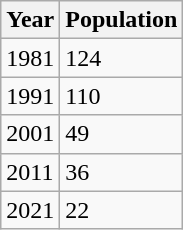<table class="wikitable">
<tr>
<th>Year</th>
<th>Population</th>
</tr>
<tr>
<td>1981</td>
<td>124</td>
</tr>
<tr>
<td>1991</td>
<td>110</td>
</tr>
<tr>
<td>2001</td>
<td>49</td>
</tr>
<tr>
<td>2011</td>
<td>36</td>
</tr>
<tr>
<td>2021</td>
<td>22</td>
</tr>
</table>
